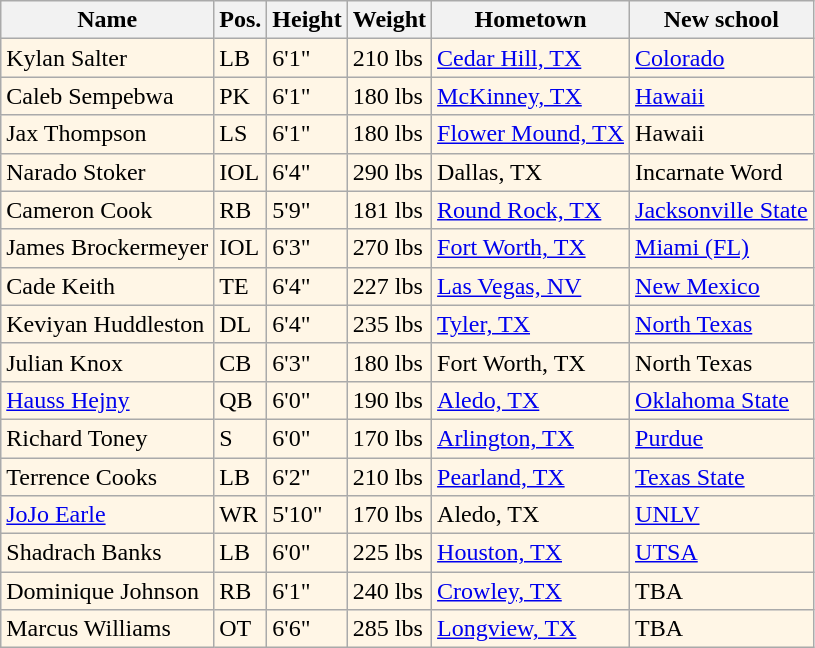<table class="wikitable sortable">
<tr>
<th>Name</th>
<th>Pos.</th>
<th>Height</th>
<th>Weight</th>
<th>Hometown</th>
<th class="unsortable">New school</th>
</tr>
<tr style="background:#FFF6E6;">
<td>Kylan Salter</td>
<td>LB</td>
<td>6'1"</td>
<td>210 lbs</td>
<td><a href='#'>Cedar Hill, TX</a></td>
<td><a href='#'>Colorado</a></td>
</tr>
<tr style="background:#FFF6E6;">
<td>Caleb Sempebwa</td>
<td>PK</td>
<td>6'1"</td>
<td>180 lbs</td>
<td><a href='#'>McKinney, TX</a></td>
<td><a href='#'>Hawaii</a></td>
</tr>
<tr style="background:#FFF6E6;">
<td>Jax Thompson</td>
<td>LS</td>
<td>6'1"</td>
<td>180 lbs</td>
<td><a href='#'>Flower Mound, TX</a></td>
<td>Hawaii</td>
</tr>
<tr style="background:#FFF6E6;">
<td>Narado Stoker</td>
<td>IOL</td>
<td>6'4"</td>
<td>290 lbs</td>
<td>Dallas, TX</td>
<td>Incarnate Word</td>
</tr>
<tr style="background:#FFF6E6;">
<td>Cameron Cook</td>
<td>RB</td>
<td>5'9"</td>
<td>181 lbs</td>
<td><a href='#'>Round Rock, TX</a></td>
<td><a href='#'>Jacksonville State</a></td>
</tr>
<tr style="background:#FFF6E6;">
<td>James Brockermeyer</td>
<td>IOL</td>
<td>6'3"</td>
<td>270 lbs</td>
<td><a href='#'>Fort Worth, TX</a></td>
<td><a href='#'>Miami (FL)</a></td>
</tr>
<tr style="background:#FFF6E6;">
<td>Cade Keith</td>
<td>TE</td>
<td>6'4"</td>
<td>227 lbs</td>
<td><a href='#'>Las Vegas, NV</a></td>
<td><a href='#'>New Mexico</a></td>
</tr>
<tr style="background:#FFF6E6;">
<td>Keviyan Huddleston</td>
<td>DL</td>
<td>6'4"</td>
<td>235 lbs</td>
<td><a href='#'>Tyler, TX</a></td>
<td><a href='#'>North Texas</a></td>
</tr>
<tr style="background:#FFF6E6;">
<td>Julian Knox</td>
<td>CB</td>
<td>6'3"</td>
<td>180 lbs</td>
<td>Fort Worth, TX</td>
<td>North Texas</td>
</tr>
<tr style="background:#FFF6E6;">
<td><a href='#'>Hauss Hejny</a></td>
<td>QB</td>
<td>6'0"</td>
<td>190 lbs</td>
<td><a href='#'>Aledo, TX</a></td>
<td><a href='#'>Oklahoma State</a></td>
</tr>
<tr style="background:#FFF6E6;">
<td>Richard Toney</td>
<td>S</td>
<td>6'0"</td>
<td>170 lbs</td>
<td><a href='#'>Arlington, TX</a></td>
<td><a href='#'>Purdue</a></td>
</tr>
<tr style="background:#FFF6E6;">
<td>Terrence Cooks</td>
<td>LB</td>
<td>6'2"</td>
<td>210 lbs</td>
<td><a href='#'>Pearland, TX</a></td>
<td><a href='#'>Texas State</a></td>
</tr>
<tr style="background:#FFF6E6;">
<td><a href='#'>JoJo Earle</a></td>
<td>WR</td>
<td>5'10"</td>
<td>170 lbs</td>
<td>Aledo, TX</td>
<td><a href='#'>UNLV</a></td>
</tr>
<tr style="background:#FFF6E6;">
<td>Shadrach Banks</td>
<td>LB</td>
<td>6'0"</td>
<td>225 lbs</td>
<td><a href='#'>Houston, TX</a></td>
<td><a href='#'>UTSA</a></td>
</tr>
<tr style="background:#FFF6E6;">
<td>Dominique Johnson</td>
<td>RB</td>
<td>6'1"</td>
<td>240 lbs</td>
<td><a href='#'>Crowley, TX</a></td>
<td>TBA</td>
</tr>
<tr style="background:#FFF6E6;">
<td>Marcus Williams</td>
<td>OT</td>
<td>6'6"</td>
<td>285 lbs</td>
<td><a href='#'>Longview, TX</a></td>
<td>TBA</td>
</tr>
</table>
